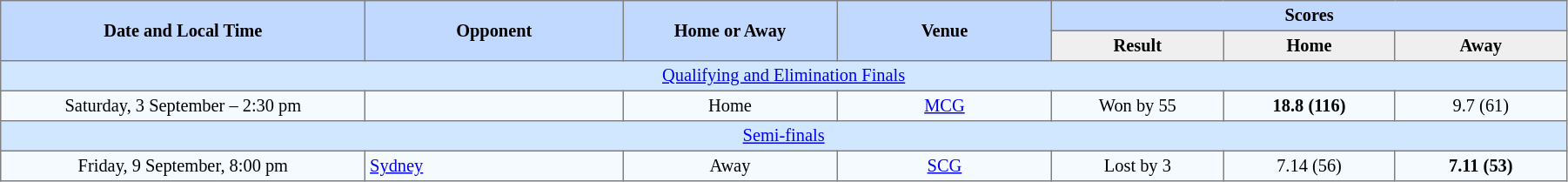<table border="1" cellpadding="3" cellspacing="0" style="border-collapse:collapse; font-size:85%; text-align:center; width:95%;">
<tr style="background:#c1d8ff;">
<th rowspan="2" style="width:17%;">Date and Local Time</th>
<th rowspan="2" style="width:12%;">Opponent</th>
<th rowspan="2" style="width:10%;">Home or Away</th>
<th rowspan="2" style="width:10%;">Venue</th>
<th colspan=3>Scores</th>
</tr>
<tr style="background:#efefef;">
<th width=8%>Result</th>
<th width=8%>Home</th>
<th width=8%>Away</th>
</tr>
<tr style="background:#d0e7ff;">
<td colspan=7><a href='#'>Qualifying and Elimination Finals</a></td>
</tr>
<tr style="background:#f5faff;">
<td>Saturday, 3 September – 2:30 pm</td>
<td align=left></td>
<td>Home</td>
<td><a href='#'>MCG</a></td>
<td>Won by 55</td>
<td><strong>18.8 (116)</strong></td>
<td>9.7 (61)</td>
</tr>
<tr style="background:#d0e7ff;">
<td colspan=7><a href='#'>Semi-finals</a></td>
</tr>
<tr style="background:#f5faff;">
<td>Friday, 9 September, 8:00 pm</td>
<td align=left><a href='#'>Sydney</a></td>
<td>Away</td>
<td><a href='#'>SCG</a></td>
<td>Lost by 3</td>
<td>7.14 (56)</td>
<td><strong>7.11 (53)</strong></td>
</tr>
</table>
